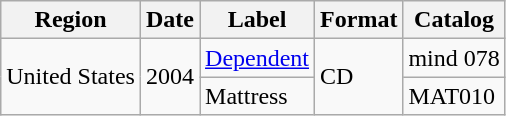<table class="wikitable">
<tr>
<th>Region</th>
<th>Date</th>
<th>Label</th>
<th>Format</th>
<th>Catalog</th>
</tr>
<tr>
<td rowspan="2">United States</td>
<td rowspan="2">2004</td>
<td><a href='#'>Dependent</a></td>
<td rowspan="2">CD</td>
<td>mind 078</td>
</tr>
<tr>
<td>Mattress</td>
<td>MAT010</td>
</tr>
</table>
